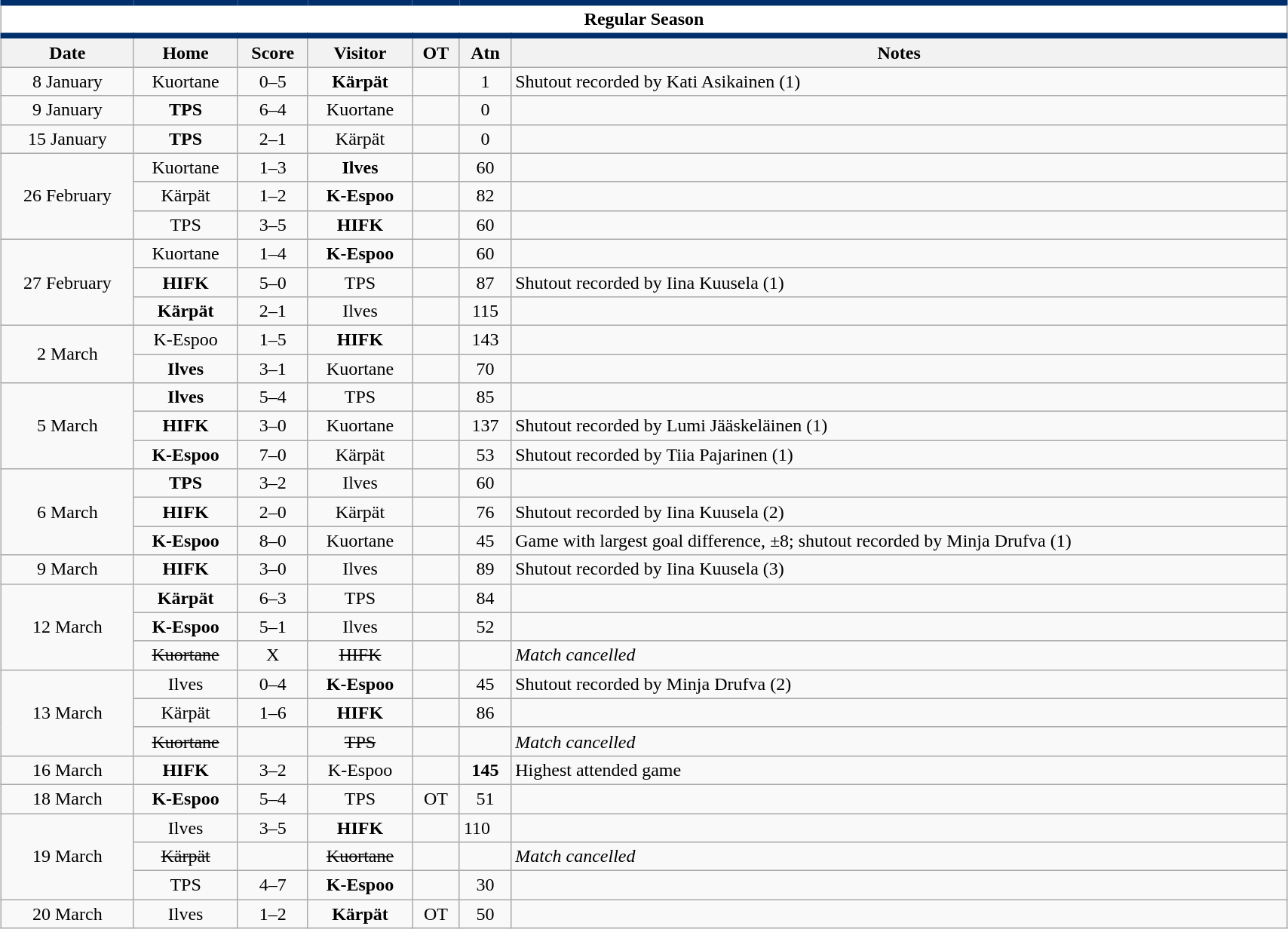<table class="wikitable toccolours collapsible collapsed" style="width:90%; clear:both; margin:1.5em auto; text-align:center;">
<tr>
<th colspan="10" style="background:#FFFFFF; border-top:#002f6c 5px solid; border-bottom:#002f6c 5px solid;">Regular Season</th>
</tr>
<tr>
<th>Date</th>
<th>Home</th>
<th>Score</th>
<th>Visitor</th>
<th>OT</th>
<th>Atn</th>
<th>Notes</th>
</tr>
<tr>
<td>8 January</td>
<td>Kuortane</td>
<td>0–5</td>
<td><strong>Kärpät</strong></td>
<td></td>
<td>1</td>
<td align="left">Shutout recorded by Kati Asikainen (1)</td>
</tr>
<tr>
<td>9 January</td>
<td><strong>TPS</strong></td>
<td>6–4</td>
<td>Kuortane</td>
<td></td>
<td>0</td>
<td align="left"></td>
</tr>
<tr>
<td>15 January</td>
<td><strong>TPS</strong></td>
<td>2–1</td>
<td>Kärpät</td>
<td></td>
<td>0</td>
<td align="left"></td>
</tr>
<tr>
<td rowspan="3">26 February</td>
<td>Kuortane</td>
<td>1–3</td>
<td><strong>Ilves</strong></td>
<td></td>
<td>60</td>
<td align="left"></td>
</tr>
<tr>
<td>Kärpät</td>
<td>1–2</td>
<td><strong>K-Espoo</strong></td>
<td></td>
<td>82</td>
<td align="left"></td>
</tr>
<tr>
<td>TPS</td>
<td>3–5</td>
<td><strong>HIFK</strong></td>
<td></td>
<td>60</td>
<td align="left"></td>
</tr>
<tr>
<td rowspan="3">27 February</td>
<td>Kuortane</td>
<td>1–4</td>
<td><strong>K-Espoo</strong></td>
<td></td>
<td>60</td>
<td align="left"></td>
</tr>
<tr>
<td><strong>HIFK</strong></td>
<td>5–0</td>
<td>TPS</td>
<td></td>
<td>87</td>
<td align="left">Shutout recorded by Iina Kuusela (1)</td>
</tr>
<tr>
<td><strong>Kärpät</strong></td>
<td>2–1</td>
<td>Ilves</td>
<td></td>
<td>115</td>
<td align="left"></td>
</tr>
<tr>
<td rowspan="2">2 March</td>
<td>K-Espoo</td>
<td>1–5</td>
<td><strong>HIFK</strong></td>
<td></td>
<td>143</td>
<td align="left"></td>
</tr>
<tr>
<td><strong>Ilves</strong></td>
<td>3–1</td>
<td>Kuortane</td>
<td></td>
<td>70</td>
<td align="left"></td>
</tr>
<tr>
<td rowspan="3">5 March</td>
<td><strong>Ilves</strong></td>
<td>5–4</td>
<td>TPS</td>
<td></td>
<td>85</td>
<td align="left"></td>
</tr>
<tr>
<td><strong>HIFK</strong></td>
<td>3–0</td>
<td>Kuortane</td>
<td></td>
<td>137</td>
<td align="left">Shutout recorded by Lumi Jääskeläinen (1)</td>
</tr>
<tr>
<td><strong>K-Espoo</strong></td>
<td>7–0</td>
<td>Kärpät</td>
<td></td>
<td>53</td>
<td align="left">Shutout recorded by Tiia Pajarinen (1)</td>
</tr>
<tr>
<td rowspan="3">6 March</td>
<td><strong>TPS</strong></td>
<td>3–2</td>
<td>Ilves</td>
<td></td>
<td>60</td>
<td align="left"></td>
</tr>
<tr>
<td><strong>HIFK</strong></td>
<td>2–0</td>
<td>Kärpät</td>
<td></td>
<td>76</td>
<td align="left">Shutout recorded by Iina Kuusela (2)</td>
</tr>
<tr>
<td><strong>K-Espoo</strong></td>
<td>8–0</td>
<td>Kuortane</td>
<td></td>
<td>45</td>
<td align="left">Game with largest goal difference, ±8; shutout recorded by Minja Drufva (1)</td>
</tr>
<tr>
<td>9 March</td>
<td><strong>HIFK</strong></td>
<td>3–0</td>
<td>Ilves</td>
<td></td>
<td>89</td>
<td align="left">Shutout recorded by Iina Kuusela (3)</td>
</tr>
<tr>
<td rowspan="3">12 March</td>
<td><strong>Kärpät</strong></td>
<td>6–3</td>
<td>TPS</td>
<td></td>
<td>84</td>
<td align="left"></td>
</tr>
<tr>
<td><strong>K-Espoo</strong></td>
<td>5–1</td>
<td>Ilves</td>
<td></td>
<td>52</td>
<td align="left"></td>
</tr>
<tr>
<td><s>Kuortane</s></td>
<td>X</td>
<td><s>HIFK</s></td>
<td></td>
<td></td>
<td align="left"><em>Match cancelled</em></td>
</tr>
<tr>
<td rowspan="3">13 March</td>
<td>Ilves</td>
<td>0–4</td>
<td><strong>K-Espoo</strong></td>
<td></td>
<td>45</td>
<td align="left">Shutout recorded by Minja Drufva (2)</td>
</tr>
<tr>
<td>Kärpät</td>
<td>1–6</td>
<td><strong>HIFK</strong></td>
<td></td>
<td>86</td>
<td align="left"></td>
</tr>
<tr>
<td><s>Kuortane</s></td>
<td></td>
<td><s>TPS</s></td>
<td></td>
<td></td>
<td align="left"><em>Match cancelled</em></td>
</tr>
<tr>
<td>16 March</td>
<td><strong>HIFK</strong></td>
<td>3–2</td>
<td>K-Espoo</td>
<td></td>
<td><strong>145</strong></td>
<td align="left">Highest attended game</td>
</tr>
<tr>
<td>18 March</td>
<td><strong>K-Espoo</strong></td>
<td>5–4</td>
<td>TPS</td>
<td>OT</td>
<td>51</td>
<td align="left"></td>
</tr>
<tr>
<td rowspan="3">19 March</td>
<td>Ilves</td>
<td>3–5</td>
<td><strong>HIFK</strong></td>
<td></td>
<td align="left">110</td>
<td></td>
</tr>
<tr>
<td><s>Kärpät</s></td>
<td></td>
<td><s>Kuortane</s></td>
<td></td>
<td></td>
<td align="left"><em>Match cancelled</em></td>
</tr>
<tr>
<td>TPS</td>
<td>4–7</td>
<td><strong>K-Espoo</strong></td>
<td></td>
<td>30</td>
<td align="left"></td>
</tr>
<tr>
<td>20 March</td>
<td>Ilves</td>
<td>1–2</td>
<td><strong>Kärpät</strong></td>
<td>OT</td>
<td>50</td>
<td align="left"></td>
</tr>
</table>
